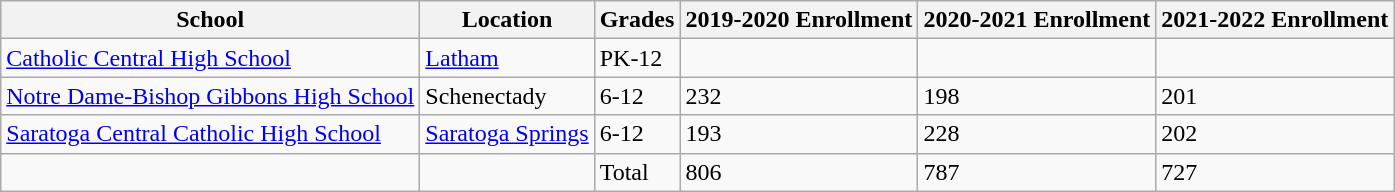<table class="wikitable">
<tr>
<th scope="col">School</th>
<th scope="col">Location</th>
<th scope="col">Grades</th>
<th scope="col">2019-2020 Enrollment</th>
<th scope="col">2020-2021 Enrollment</th>
<th scope="col">2021-2022 Enrollment</th>
</tr>
<tr>
<td><a href='#'>Catholic Central High School</a></td>
<td><a href='#'>Latham</a></td>
<td>PK-12</td>
<td></td>
<td></td>
<td></td>
</tr>
<tr>
<td><a href='#'>Notre Dame-Bishop Gibbons High School</a></td>
<td>Schenectady</td>
<td>6-12</td>
<td>232</td>
<td>198</td>
<td>201</td>
</tr>
<tr>
<td><a href='#'>Saratoga Central Catholic High School</a></td>
<td><a href='#'>Saratoga Springs</a></td>
<td>6-12</td>
<td>193</td>
<td>228</td>
<td>202</td>
</tr>
<tr>
<td></td>
<td></td>
<td>Total</td>
<td>806</td>
<td>787</td>
<td>727</td>
</tr>
</table>
